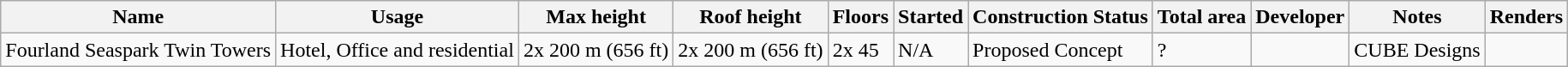<table class="wikitable sortable">
<tr>
<th>Name</th>
<th>Usage</th>
<th>Max height</th>
<th>Roof height</th>
<th>Floors</th>
<th>Started</th>
<th>Construction Status</th>
<th>Total area</th>
<th>Developer</th>
<th>Notes</th>
<th>Renders</th>
</tr>
<tr>
<td>Fourland Seaspark Twin Towers</td>
<td>Hotel, Office and residential</td>
<td>2x 200 m (656 ft)</td>
<td>2x 200 m (656 ft)</td>
<td>2x 45</td>
<td>N/A</td>
<td>Proposed Concept</td>
<td>?</td>
<td></td>
<td>CUBE Designs</td>
</tr>
</table>
